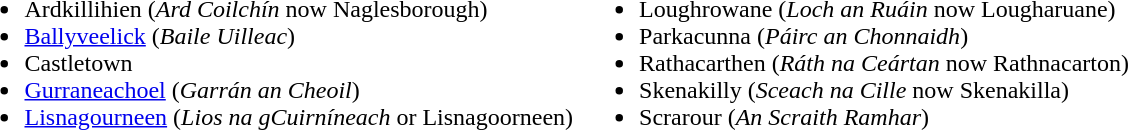<table>
<tr>
<td><br><ul><li>Ardkillihien (<em>Ard Coilchín</em> now Naglesborough)</li><li><a href='#'>Ballyveelick</a> (<em>Baile Uilleac</em>)</li><li>Castletown</li><li><a href='#'>Gurraneachoel</a> (<em>Garrán an Cheoil</em>)</li><li><a href='#'>Lisnagourneen</a> (<em>Lios na gCuirníneach</em> or Lisnagoorneen)</li></ul></td>
<td><br><ul><li>Loughrowane (<em>Loch an Ruáin</em> now Lougharuane)</li><li>Parkacunna (<em>Páirc an Chonnaidh</em>)</li><li>Rathacarthen (<em>Ráth na Ceártan</em> now Rathnacarton)</li><li>Skenakilly (<em>Sceach na Cille</em> now Skenakilla)</li><li>Scrarour (<em>An Scraith Ramhar</em>)</li></ul></td>
</tr>
</table>
